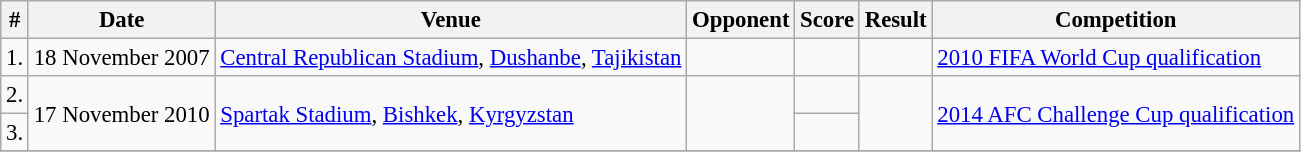<table class="wikitable" style="font-size:95%;">
<tr>
<th>#</th>
<th>Date</th>
<th>Venue</th>
<th>Opponent</th>
<th>Score</th>
<th>Result</th>
<th>Competition</th>
</tr>
<tr>
<td>1.</td>
<td>18 November 2007</td>
<td><a href='#'>Central Republican Stadium</a>, <a href='#'>Dushanbe</a>, <a href='#'>Tajikistan</a></td>
<td></td>
<td></td>
<td></td>
<td><a href='#'>2010 FIFA World Cup qualification</a></td>
</tr>
<tr>
<td>2.</td>
<td rowspan="2">17 November 2010</td>
<td rowspan="2"><a href='#'>Spartak Stadium</a>, <a href='#'>Bishkek</a>, <a href='#'>Kyrgyzstan</a></td>
<td rowspan="2"></td>
<td></td>
<td rowspan="2"></td>
<td rowspan="2"><a href='#'>2014 AFC Challenge Cup qualification</a></td>
</tr>
<tr>
<td>3.</td>
<td></td>
</tr>
<tr>
</tr>
</table>
